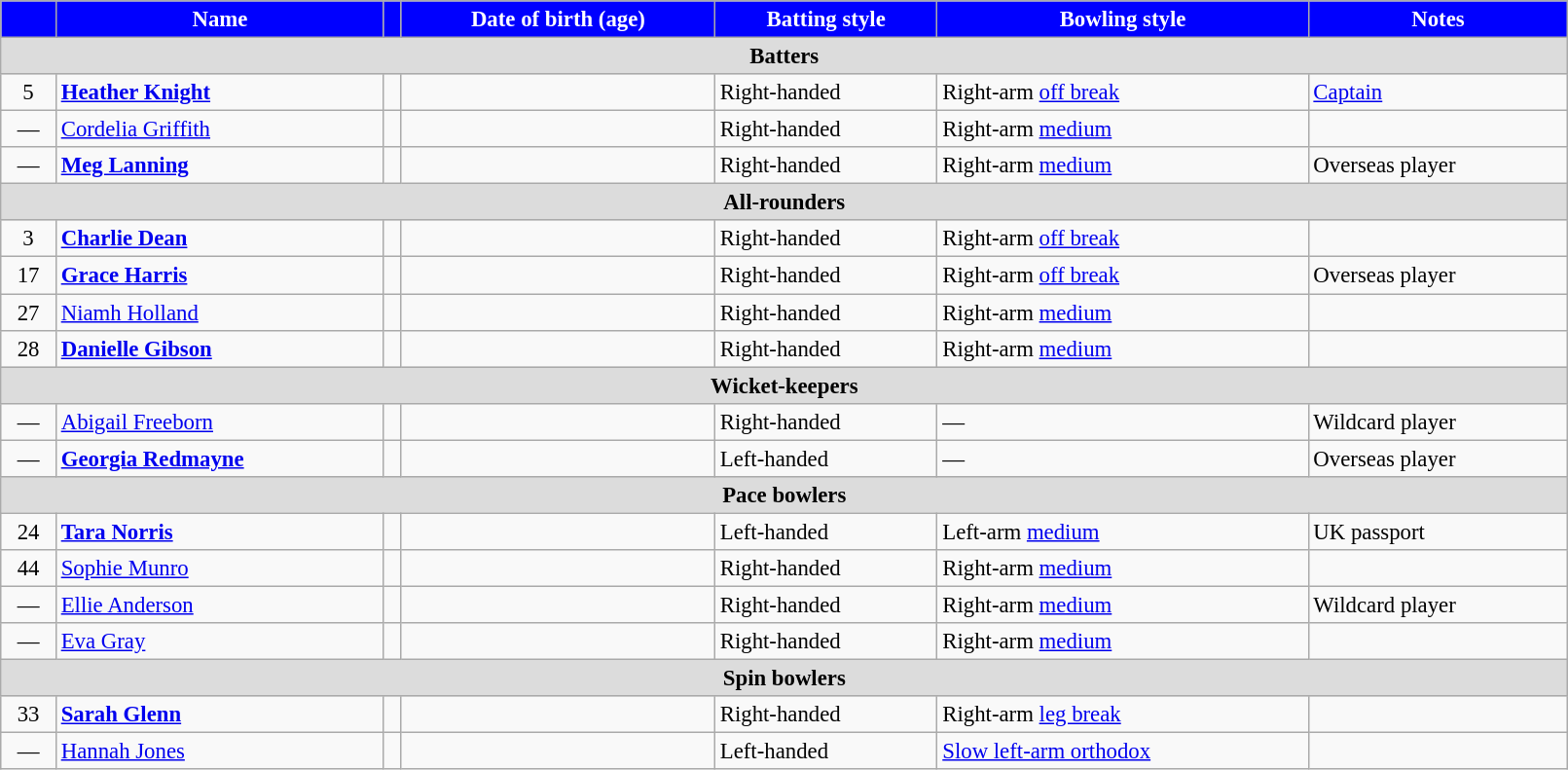<table class="wikitable" style="font-size:95%;" width="85%">
<tr>
<th style="background:blue; color:white"></th>
<th style="background:blue; color:white">Name</th>
<th style="background:blue; color:white"></th>
<th style="background:blue; color:white">Date of birth (age)</th>
<th style="background:blue; color:white">Batting style</th>
<th style="background:blue; color:white">Bowling style</th>
<th style="background:blue; color:white">Notes</th>
</tr>
<tr>
<th colspan="7" style="background: #DCDCDC" align=right>Batters</th>
</tr>
<tr>
<td style="text-align:center">5</td>
<td><strong><a href='#'>Heather Knight</a></strong></td>
<td></td>
<td></td>
<td>Right-handed</td>
<td>Right-arm <a href='#'>off break</a></td>
<td><a href='#'>Captain</a></td>
</tr>
<tr>
<td style="text-align:center">—</td>
<td><a href='#'>Cordelia Griffith</a></td>
<td></td>
<td></td>
<td>Right-handed</td>
<td>Right-arm <a href='#'>medium</a></td>
<td></td>
</tr>
<tr>
<td style="text-align:center">—</td>
<td><strong><a href='#'>Meg Lanning</a></strong></td>
<td></td>
<td></td>
<td>Right-handed</td>
<td>Right-arm <a href='#'>medium</a></td>
<td>Overseas player</td>
</tr>
<tr>
<th colspan="7" style="background: #DCDCDC" align=right>All-rounders</th>
</tr>
<tr>
<td style="text-align:center">3</td>
<td><strong><a href='#'>Charlie Dean</a></strong></td>
<td></td>
<td></td>
<td>Right-handed</td>
<td>Right-arm <a href='#'>off break</a></td>
<td></td>
</tr>
<tr>
<td style="text-align:center">17</td>
<td><strong><a href='#'>Grace Harris</a></strong></td>
<td></td>
<td></td>
<td>Right-handed</td>
<td>Right-arm <a href='#'>off break</a></td>
<td>Overseas player</td>
</tr>
<tr>
<td style="text-align:center">27</td>
<td><a href='#'>Niamh Holland</a></td>
<td></td>
<td></td>
<td>Right-handed</td>
<td>Right-arm <a href='#'>medium</a></td>
<td></td>
</tr>
<tr>
<td style="text-align:center">28</td>
<td><strong><a href='#'>Danielle Gibson</a></strong></td>
<td></td>
<td></td>
<td>Right-handed</td>
<td>Right-arm <a href='#'>medium</a></td>
<td></td>
</tr>
<tr>
<th colspan="7" style="background: #DCDCDC" align=right>Wicket-keepers</th>
</tr>
<tr>
<td style="text-align:center">—</td>
<td><a href='#'>Abigail Freeborn</a></td>
<td></td>
<td></td>
<td>Right-handed</td>
<td>—</td>
<td>Wildcard player</td>
</tr>
<tr>
<td style="text-align:center">—</td>
<td><strong><a href='#'>Georgia Redmayne</a></strong></td>
<td></td>
<td></td>
<td>Left-handed</td>
<td>—</td>
<td>Overseas player</td>
</tr>
<tr>
<th colspan="7" style="background: #DCDCDC" align=right>Pace bowlers</th>
</tr>
<tr>
<td style="text-align:center">24</td>
<td><strong><a href='#'>Tara Norris</a></strong></td>
<td></td>
<td></td>
<td>Left-handed</td>
<td>Left-arm <a href='#'>medium</a></td>
<td>UK passport</td>
</tr>
<tr>
<td style="text-align:center">44</td>
<td><a href='#'>Sophie Munro</a></td>
<td></td>
<td></td>
<td>Right-handed</td>
<td>Right-arm <a href='#'>medium</a></td>
<td></td>
</tr>
<tr>
<td style="text-align:center">—</td>
<td><a href='#'>Ellie Anderson</a></td>
<td></td>
<td></td>
<td>Right-handed</td>
<td>Right-arm <a href='#'>medium</a></td>
<td>Wildcard player</td>
</tr>
<tr>
<td style="text-align:center">—</td>
<td><a href='#'>Eva Gray</a></td>
<td></td>
<td></td>
<td>Right-handed</td>
<td>Right-arm <a href='#'>medium</a></td>
<td></td>
</tr>
<tr>
<th colspan="7" style="background: #DCDCDC" align=right>Spin bowlers</th>
</tr>
<tr>
<td style="text-align:center">33</td>
<td><strong><a href='#'>Sarah Glenn</a></strong></td>
<td></td>
<td></td>
<td>Right-handed</td>
<td>Right-arm <a href='#'>leg break</a></td>
<td></td>
</tr>
<tr>
<td style="text-align:center">—</td>
<td><a href='#'>Hannah Jones</a></td>
<td></td>
<td></td>
<td>Left-handed</td>
<td><a href='#'>Slow left-arm orthodox</a></td>
<td></td>
</tr>
</table>
